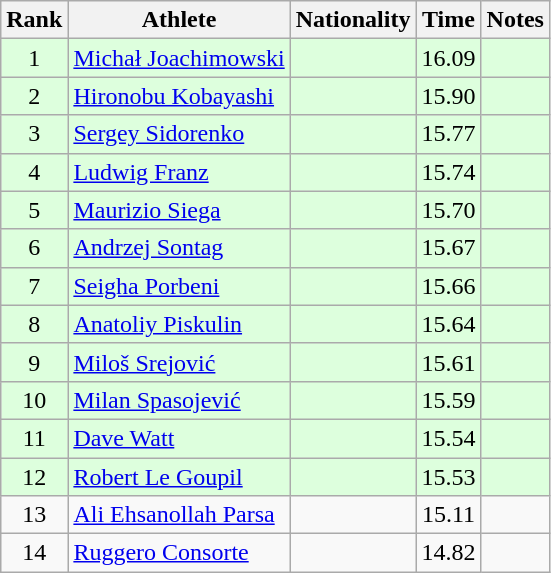<table class="wikitable sortable" style="text-align:center">
<tr>
<th>Rank</th>
<th>Athlete</th>
<th>Nationality</th>
<th>Time</th>
<th>Notes</th>
</tr>
<tr bgcolor=ddffdd>
<td>1</td>
<td align=left><a href='#'>Michał Joachimowski</a></td>
<td align=left></td>
<td>16.09</td>
<td></td>
</tr>
<tr bgcolor=ddffdd>
<td>2</td>
<td align=left><a href='#'>Hironobu Kobayashi</a></td>
<td align=left></td>
<td>15.90</td>
<td></td>
</tr>
<tr bgcolor=ddffdd>
<td>3</td>
<td align=left><a href='#'>Sergey Sidorenko</a></td>
<td align=left></td>
<td>15.77</td>
<td></td>
</tr>
<tr bgcolor=ddffdd>
<td>4</td>
<td align=left><a href='#'>Ludwig Franz</a></td>
<td align=left></td>
<td>15.74</td>
<td></td>
</tr>
<tr bgcolor=ddffdd>
<td>5</td>
<td align=left><a href='#'>Maurizio Siega</a></td>
<td align=left></td>
<td>15.70</td>
<td></td>
</tr>
<tr bgcolor=ddffdd>
<td>6</td>
<td align=left><a href='#'>Andrzej Sontag</a></td>
<td align=left></td>
<td>15.67</td>
<td></td>
</tr>
<tr bgcolor=ddffdd>
<td>7</td>
<td align=left><a href='#'>Seigha Porbeni</a></td>
<td align=left></td>
<td>15.66</td>
<td></td>
</tr>
<tr bgcolor=ddffdd>
<td>8</td>
<td align=left><a href='#'>Anatoliy Piskulin</a></td>
<td align=left></td>
<td>15.64</td>
<td></td>
</tr>
<tr bgcolor=ddffdd>
<td>9</td>
<td align=left><a href='#'>Miloš Srejović</a></td>
<td align=left></td>
<td>15.61</td>
<td></td>
</tr>
<tr bgcolor=ddffdd>
<td>10</td>
<td align=left><a href='#'>Milan Spasojević</a></td>
<td align=left></td>
<td>15.59</td>
<td></td>
</tr>
<tr bgcolor=ddffdd>
<td>11</td>
<td align=left><a href='#'>Dave Watt</a></td>
<td align=left></td>
<td>15.54</td>
<td></td>
</tr>
<tr bgcolor=ddffdd>
<td>12</td>
<td align=left><a href='#'>Robert Le Goupil</a></td>
<td align=left></td>
<td>15.53</td>
<td></td>
</tr>
<tr>
<td>13</td>
<td align=left><a href='#'>Ali Ehsanollah Parsa</a></td>
<td align=left></td>
<td>15.11</td>
<td></td>
</tr>
<tr>
<td>14</td>
<td align=left><a href='#'>Ruggero Consorte</a></td>
<td align=left></td>
<td>14.82</td>
<td></td>
</tr>
</table>
